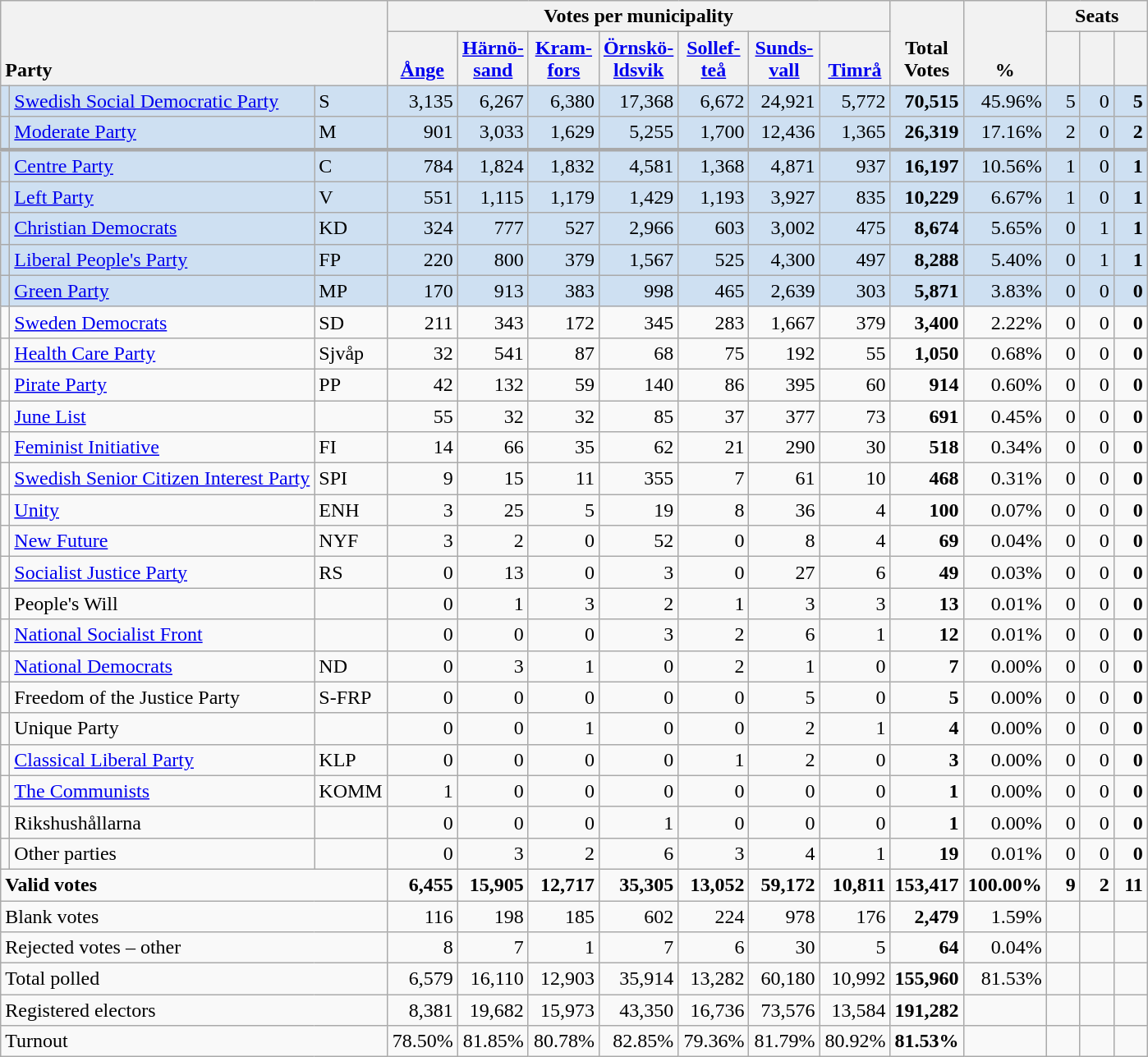<table class="wikitable" border="1" style="text-align:right;">
<tr>
<th style="text-align:left;" valign=bottom rowspan=2 colspan=3>Party</th>
<th colspan=7>Votes per municipality</th>
<th align=center valign=bottom rowspan=2 width="50">Total Votes</th>
<th align=center valign=bottom rowspan=2 width="50">%</th>
<th colspan=3>Seats</th>
</tr>
<tr>
<th align=center valign=bottom width="50"><a href='#'>Ånge</a></th>
<th align=center valign=bottom width="50"><a href='#'>Härnö- sand</a></th>
<th align=center valign=bottom width="50"><a href='#'>Kram- fors</a></th>
<th align=center valign=bottom width="50"><a href='#'>Örnskö- ldsvik</a></th>
<th align=center valign=bottom width="50"><a href='#'>Sollef- teå</a></th>
<th align=center valign=bottom width="50"><a href='#'>Sunds- vall</a></th>
<th align=center valign=bottom width="50"><a href='#'>Timrå</a></th>
<th align=center valign=bottom width="20"><small></small></th>
<th align=center valign=bottom width="20"><small><a href='#'></a></small></th>
<th align=center valign=bottom width="20"><small></small></th>
</tr>
<tr style="background:#CEE0F2;">
<td></td>
<td align=left style="white-space: nowrap;"><a href='#'>Swedish Social Democratic Party</a></td>
<td align=left>S</td>
<td>3,135</td>
<td>6,267</td>
<td>6,380</td>
<td>17,368</td>
<td>6,672</td>
<td>24,921</td>
<td>5,772</td>
<td><strong>70,515</strong></td>
<td>45.96%</td>
<td>5</td>
<td>0</td>
<td><strong>5</strong></td>
</tr>
<tr style="background:#CEE0F2;">
<td></td>
<td align=left><a href='#'>Moderate Party</a></td>
<td align=left>M</td>
<td>901</td>
<td>3,033</td>
<td>1,629</td>
<td>5,255</td>
<td>1,700</td>
<td>12,436</td>
<td>1,365</td>
<td><strong>26,319</strong></td>
<td>17.16%</td>
<td>2</td>
<td>0</td>
<td><strong>2</strong></td>
</tr>
<tr style="background:#CEE0F2; border-top:3px solid darkgray;">
<td></td>
<td align=left><a href='#'>Centre Party</a></td>
<td align=left>C</td>
<td>784</td>
<td>1,824</td>
<td>1,832</td>
<td>4,581</td>
<td>1,368</td>
<td>4,871</td>
<td>937</td>
<td><strong>16,197</strong></td>
<td>10.56%</td>
<td>1</td>
<td>0</td>
<td><strong>1</strong></td>
</tr>
<tr style="background:#CEE0F2;">
<td></td>
<td align=left><a href='#'>Left Party</a></td>
<td align=left>V</td>
<td>551</td>
<td>1,115</td>
<td>1,179</td>
<td>1,429</td>
<td>1,193</td>
<td>3,927</td>
<td>835</td>
<td><strong>10,229</strong></td>
<td>6.67%</td>
<td>1</td>
<td>0</td>
<td><strong>1</strong></td>
</tr>
<tr style="background:#CEE0F2;">
<td></td>
<td align=left><a href='#'>Christian Democrats</a></td>
<td align=left>KD</td>
<td>324</td>
<td>777</td>
<td>527</td>
<td>2,966</td>
<td>603</td>
<td>3,002</td>
<td>475</td>
<td><strong>8,674</strong></td>
<td>5.65%</td>
<td>0</td>
<td>1</td>
<td><strong>1</strong></td>
</tr>
<tr style="background:#CEE0F2;">
<td></td>
<td align=left><a href='#'>Liberal People's Party</a></td>
<td align=left>FP</td>
<td>220</td>
<td>800</td>
<td>379</td>
<td>1,567</td>
<td>525</td>
<td>4,300</td>
<td>497</td>
<td><strong>8,288</strong></td>
<td>5.40%</td>
<td>0</td>
<td>1</td>
<td><strong>1</strong></td>
</tr>
<tr style="background:#CEE0F2;">
<td></td>
<td align=left><a href='#'>Green Party</a></td>
<td align=left>MP</td>
<td>170</td>
<td>913</td>
<td>383</td>
<td>998</td>
<td>465</td>
<td>2,639</td>
<td>303</td>
<td><strong>5,871</strong></td>
<td>3.83%</td>
<td>0</td>
<td>0</td>
<td><strong>0</strong></td>
</tr>
<tr>
<td></td>
<td align=left><a href='#'>Sweden Democrats</a></td>
<td align=left>SD</td>
<td>211</td>
<td>343</td>
<td>172</td>
<td>345</td>
<td>283</td>
<td>1,667</td>
<td>379</td>
<td><strong>3,400</strong></td>
<td>2.22%</td>
<td>0</td>
<td>0</td>
<td><strong>0</strong></td>
</tr>
<tr>
<td></td>
<td align=left><a href='#'>Health Care Party</a></td>
<td align=left>Sjvåp</td>
<td>32</td>
<td>541</td>
<td>87</td>
<td>68</td>
<td>75</td>
<td>192</td>
<td>55</td>
<td><strong>1,050</strong></td>
<td>0.68%</td>
<td>0</td>
<td>0</td>
<td><strong>0</strong></td>
</tr>
<tr>
<td></td>
<td align=left><a href='#'>Pirate Party</a></td>
<td align=left>PP</td>
<td>42</td>
<td>132</td>
<td>59</td>
<td>140</td>
<td>86</td>
<td>395</td>
<td>60</td>
<td><strong>914</strong></td>
<td>0.60%</td>
<td>0</td>
<td>0</td>
<td><strong>0</strong></td>
</tr>
<tr>
<td></td>
<td align=left><a href='#'>June List</a></td>
<td></td>
<td>55</td>
<td>32</td>
<td>32</td>
<td>85</td>
<td>37</td>
<td>377</td>
<td>73</td>
<td><strong>691</strong></td>
<td>0.45%</td>
<td>0</td>
<td>0</td>
<td><strong>0</strong></td>
</tr>
<tr>
<td></td>
<td align=left><a href='#'>Feminist Initiative</a></td>
<td align=left>FI</td>
<td>14</td>
<td>66</td>
<td>35</td>
<td>62</td>
<td>21</td>
<td>290</td>
<td>30</td>
<td><strong>518</strong></td>
<td>0.34%</td>
<td>0</td>
<td>0</td>
<td><strong>0</strong></td>
</tr>
<tr>
<td></td>
<td align=left><a href='#'>Swedish Senior Citizen Interest Party</a></td>
<td align=left>SPI</td>
<td>9</td>
<td>15</td>
<td>11</td>
<td>355</td>
<td>7</td>
<td>61</td>
<td>10</td>
<td><strong>468</strong></td>
<td>0.31%</td>
<td>0</td>
<td>0</td>
<td><strong>0</strong></td>
</tr>
<tr>
<td></td>
<td align=left><a href='#'>Unity</a></td>
<td align=left>ENH</td>
<td>3</td>
<td>25</td>
<td>5</td>
<td>19</td>
<td>8</td>
<td>36</td>
<td>4</td>
<td><strong>100</strong></td>
<td>0.07%</td>
<td>0</td>
<td>0</td>
<td><strong>0</strong></td>
</tr>
<tr>
<td></td>
<td align=left><a href='#'>New Future</a></td>
<td align=left>NYF</td>
<td>3</td>
<td>2</td>
<td>0</td>
<td>52</td>
<td>0</td>
<td>8</td>
<td>4</td>
<td><strong>69</strong></td>
<td>0.04%</td>
<td>0</td>
<td>0</td>
<td><strong>0</strong></td>
</tr>
<tr>
<td></td>
<td align=left><a href='#'>Socialist Justice Party</a></td>
<td align=left>RS</td>
<td>0</td>
<td>13</td>
<td>0</td>
<td>3</td>
<td>0</td>
<td>27</td>
<td>6</td>
<td><strong>49</strong></td>
<td>0.03%</td>
<td>0</td>
<td>0</td>
<td><strong>0</strong></td>
</tr>
<tr>
<td></td>
<td align=left>People's Will</td>
<td></td>
<td>0</td>
<td>1</td>
<td>3</td>
<td>2</td>
<td>1</td>
<td>3</td>
<td>3</td>
<td><strong>13</strong></td>
<td>0.01%</td>
<td>0</td>
<td>0</td>
<td><strong>0</strong></td>
</tr>
<tr>
<td></td>
<td align=left><a href='#'>National Socialist Front</a></td>
<td></td>
<td>0</td>
<td>0</td>
<td>0</td>
<td>3</td>
<td>2</td>
<td>6</td>
<td>1</td>
<td><strong>12</strong></td>
<td>0.01%</td>
<td>0</td>
<td>0</td>
<td><strong>0</strong></td>
</tr>
<tr>
<td></td>
<td align=left><a href='#'>National Democrats</a></td>
<td align=left>ND</td>
<td>0</td>
<td>3</td>
<td>1</td>
<td>0</td>
<td>2</td>
<td>1</td>
<td>0</td>
<td><strong>7</strong></td>
<td>0.00%</td>
<td>0</td>
<td>0</td>
<td><strong>0</strong></td>
</tr>
<tr>
<td></td>
<td align=left>Freedom of the Justice Party</td>
<td align=left>S-FRP</td>
<td>0</td>
<td>0</td>
<td>0</td>
<td>0</td>
<td>0</td>
<td>5</td>
<td>0</td>
<td><strong>5</strong></td>
<td>0.00%</td>
<td>0</td>
<td>0</td>
<td><strong>0</strong></td>
</tr>
<tr>
<td></td>
<td align=left>Unique Party</td>
<td></td>
<td>0</td>
<td>0</td>
<td>1</td>
<td>0</td>
<td>0</td>
<td>2</td>
<td>1</td>
<td><strong>4</strong></td>
<td>0.00%</td>
<td>0</td>
<td>0</td>
<td><strong>0</strong></td>
</tr>
<tr>
<td></td>
<td align=left><a href='#'>Classical Liberal Party</a></td>
<td align=left>KLP</td>
<td>0</td>
<td>0</td>
<td>0</td>
<td>0</td>
<td>1</td>
<td>2</td>
<td>0</td>
<td><strong>3</strong></td>
<td>0.00%</td>
<td>0</td>
<td>0</td>
<td><strong>0</strong></td>
</tr>
<tr>
<td></td>
<td align=left><a href='#'>The Communists</a></td>
<td align=left>KOMM</td>
<td>1</td>
<td>0</td>
<td>0</td>
<td>0</td>
<td>0</td>
<td>0</td>
<td>0</td>
<td><strong>1</strong></td>
<td>0.00%</td>
<td>0</td>
<td>0</td>
<td><strong>0</strong></td>
</tr>
<tr>
<td></td>
<td align=left>Rikshushållarna</td>
<td></td>
<td>0</td>
<td>0</td>
<td>0</td>
<td>1</td>
<td>0</td>
<td>0</td>
<td>0</td>
<td><strong>1</strong></td>
<td>0.00%</td>
<td>0</td>
<td>0</td>
<td><strong>0</strong></td>
</tr>
<tr>
<td></td>
<td align=left>Other parties</td>
<td></td>
<td>0</td>
<td>3</td>
<td>2</td>
<td>6</td>
<td>3</td>
<td>4</td>
<td>1</td>
<td><strong>19</strong></td>
<td>0.01%</td>
<td>0</td>
<td>0</td>
<td><strong>0</strong></td>
</tr>
<tr style="font-weight:bold">
<td align=left colspan=3>Valid votes</td>
<td>6,455</td>
<td>15,905</td>
<td>12,717</td>
<td>35,305</td>
<td>13,052</td>
<td>59,172</td>
<td>10,811</td>
<td>153,417</td>
<td>100.00%</td>
<td>9</td>
<td>2</td>
<td>11</td>
</tr>
<tr>
<td align=left colspan=3>Blank votes</td>
<td>116</td>
<td>198</td>
<td>185</td>
<td>602</td>
<td>224</td>
<td>978</td>
<td>176</td>
<td><strong>2,479</strong></td>
<td>1.59%</td>
<td></td>
<td></td>
<td></td>
</tr>
<tr>
<td align=left colspan=3>Rejected votes – other</td>
<td>8</td>
<td>7</td>
<td>1</td>
<td>7</td>
<td>6</td>
<td>30</td>
<td>5</td>
<td><strong>64</strong></td>
<td>0.04%</td>
<td></td>
<td></td>
<td></td>
</tr>
<tr>
<td align=left colspan=3>Total polled</td>
<td>6,579</td>
<td>16,110</td>
<td>12,903</td>
<td>35,914</td>
<td>13,282</td>
<td>60,180</td>
<td>10,992</td>
<td><strong>155,960</strong></td>
<td>81.53%</td>
<td></td>
<td></td>
<td></td>
</tr>
<tr>
<td align=left colspan=3>Registered electors</td>
<td>8,381</td>
<td>19,682</td>
<td>15,973</td>
<td>43,350</td>
<td>16,736</td>
<td>73,576</td>
<td>13,584</td>
<td><strong>191,282</strong></td>
<td></td>
<td></td>
<td></td>
<td></td>
</tr>
<tr>
<td align=left colspan=3>Turnout</td>
<td>78.50%</td>
<td>81.85%</td>
<td>80.78%</td>
<td>82.85%</td>
<td>79.36%</td>
<td>81.79%</td>
<td>80.92%</td>
<td><strong>81.53%</strong></td>
<td></td>
<td></td>
<td></td>
<td></td>
</tr>
</table>
